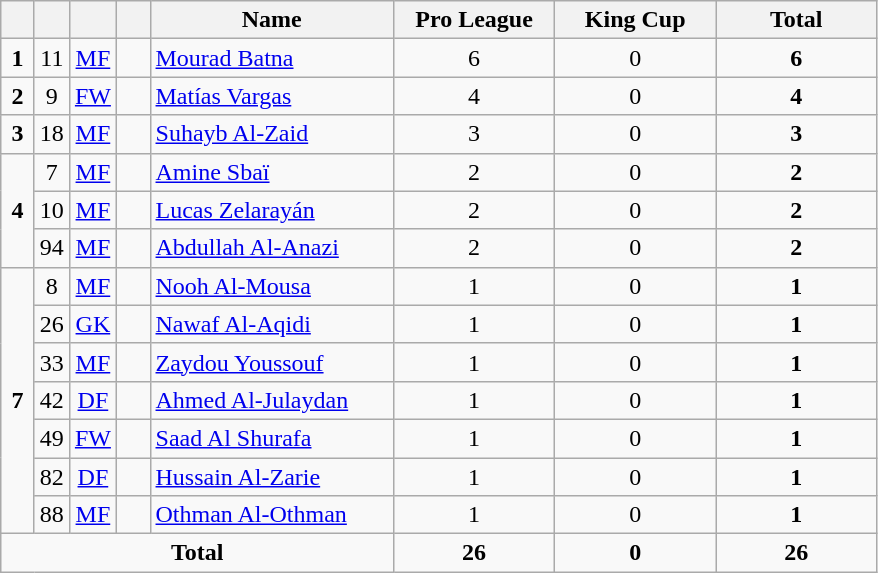<table class="wikitable" style="text-align:center">
<tr>
<th width=15></th>
<th width=15></th>
<th width=15></th>
<th width=15></th>
<th width=155>Name</th>
<th width=100>Pro League</th>
<th width=100>King Cup</th>
<th width=100>Total</th>
</tr>
<tr>
<td><strong>1</strong></td>
<td>11</td>
<td><a href='#'>MF</a></td>
<td></td>
<td align=left><a href='#'>Mourad Batna</a></td>
<td>6</td>
<td>0</td>
<td><strong>6</strong></td>
</tr>
<tr>
<td><strong>2</strong></td>
<td>9</td>
<td><a href='#'>FW</a></td>
<td></td>
<td align=left><a href='#'>Matías Vargas</a></td>
<td>4</td>
<td>0</td>
<td><strong>4</strong></td>
</tr>
<tr>
<td><strong>3</strong></td>
<td>18</td>
<td><a href='#'>MF</a></td>
<td></td>
<td align=left><a href='#'>Suhayb Al-Zaid</a></td>
<td>3</td>
<td>0</td>
<td><strong>3</strong></td>
</tr>
<tr>
<td rowspan=3><strong>4</strong></td>
<td>7</td>
<td><a href='#'>MF</a></td>
<td></td>
<td align=left><a href='#'>Amine Sbaï</a></td>
<td>2</td>
<td>0</td>
<td><strong>2</strong></td>
</tr>
<tr>
<td>10</td>
<td><a href='#'>MF</a></td>
<td></td>
<td align=left><a href='#'>Lucas Zelarayán</a></td>
<td>2</td>
<td>0</td>
<td><strong>2</strong></td>
</tr>
<tr>
<td>94</td>
<td><a href='#'>MF</a></td>
<td></td>
<td align=left><a href='#'>Abdullah Al-Anazi</a></td>
<td>2</td>
<td>0</td>
<td><strong>2</strong></td>
</tr>
<tr>
<td rowspan=7><strong>7</strong></td>
<td>8</td>
<td><a href='#'>MF</a></td>
<td></td>
<td align=left><a href='#'>Nooh Al-Mousa</a></td>
<td>1</td>
<td>0</td>
<td><strong>1</strong></td>
</tr>
<tr>
<td>26</td>
<td><a href='#'>GK</a></td>
<td></td>
<td align=left><a href='#'>Nawaf Al-Aqidi</a></td>
<td>1</td>
<td>0</td>
<td><strong>1</strong></td>
</tr>
<tr>
<td>33</td>
<td><a href='#'>MF</a></td>
<td></td>
<td align=left><a href='#'>Zaydou Youssouf</a></td>
<td>1</td>
<td>0</td>
<td><strong>1</strong></td>
</tr>
<tr>
<td>42</td>
<td><a href='#'>DF</a></td>
<td></td>
<td align=left><a href='#'>Ahmed Al-Julaydan</a></td>
<td>1</td>
<td>0</td>
<td><strong>1</strong></td>
</tr>
<tr>
<td>49</td>
<td><a href='#'>FW</a></td>
<td></td>
<td align=left><a href='#'>Saad Al Shurafa</a></td>
<td>1</td>
<td>0</td>
<td><strong>1</strong></td>
</tr>
<tr>
<td>82</td>
<td><a href='#'>DF</a></td>
<td></td>
<td align=left><a href='#'>Hussain Al-Zarie</a></td>
<td>1</td>
<td>0</td>
<td><strong>1</strong></td>
</tr>
<tr>
<td>88</td>
<td><a href='#'>MF</a></td>
<td></td>
<td align=left><a href='#'>Othman Al-Othman</a></td>
<td>1</td>
<td>0</td>
<td><strong>1</strong></td>
</tr>
<tr>
<td colspan=5><strong>Total</strong></td>
<td><strong>26</strong></td>
<td><strong>0</strong></td>
<td><strong>26</strong></td>
</tr>
</table>
